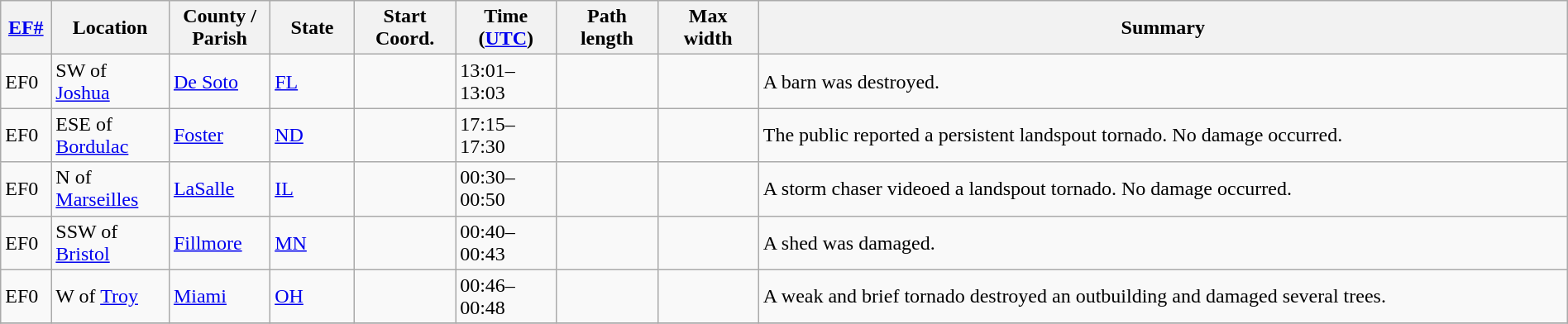<table class="wikitable sortable" style="width:100%;">
<tr>
<th scope="col"  style="width:3%; text-align:center;"><a href='#'>EF#</a></th>
<th scope="col"  style="width:7%; text-align:center;" class="unsortable">Location</th>
<th scope="col"  style="width:6%; text-align:center;" class="unsortable">County / Parish</th>
<th scope="col"  style="width:5%; text-align:center;">State</th>
<th scope="col"  style="width:6%; text-align:center;">Start Coord.</th>
<th scope="col"  style="width:6%; text-align:center;">Time (<a href='#'>UTC</a>)</th>
<th scope="col"  style="width:6%; text-align:center;">Path length</th>
<th scope="col"  style="width:6%; text-align:center;">Max width</th>
<th scope="col" class="unsortable" style="width:48%; text-align:center;">Summary</th>
</tr>
<tr>
<td bgcolor=>EF0</td>
<td>SW of <a href='#'>Joshua</a></td>
<td><a href='#'>De Soto</a></td>
<td><a href='#'>FL</a></td>
<td></td>
<td>13:01–13:03</td>
<td></td>
<td></td>
<td>A barn was destroyed.</td>
</tr>
<tr>
<td bgcolor=>EF0</td>
<td>ESE of <a href='#'>Bordulac</a></td>
<td><a href='#'>Foster</a></td>
<td><a href='#'>ND</a></td>
<td></td>
<td>17:15–17:30</td>
<td></td>
<td></td>
<td>The public reported a persistent landspout tornado. No damage occurred.</td>
</tr>
<tr>
<td bgcolor=>EF0</td>
<td>N of <a href='#'>Marseilles</a></td>
<td><a href='#'>LaSalle</a></td>
<td><a href='#'>IL</a></td>
<td></td>
<td>00:30–00:50</td>
<td></td>
<td></td>
<td>A storm chaser videoed a landspout tornado. No damage occurred.</td>
</tr>
<tr>
<td bgcolor=>EF0</td>
<td>SSW of <a href='#'>Bristol</a></td>
<td><a href='#'>Fillmore</a></td>
<td><a href='#'>MN</a></td>
<td></td>
<td>00:40–00:43</td>
<td></td>
<td></td>
<td>A shed was damaged.</td>
</tr>
<tr>
<td bgcolor=>EF0</td>
<td>W of <a href='#'>Troy</a></td>
<td><a href='#'>Miami</a></td>
<td><a href='#'>OH</a></td>
<td></td>
<td>00:46–00:48</td>
<td></td>
<td></td>
<td>A weak and brief tornado destroyed an outbuilding and damaged several trees.</td>
</tr>
<tr>
</tr>
</table>
